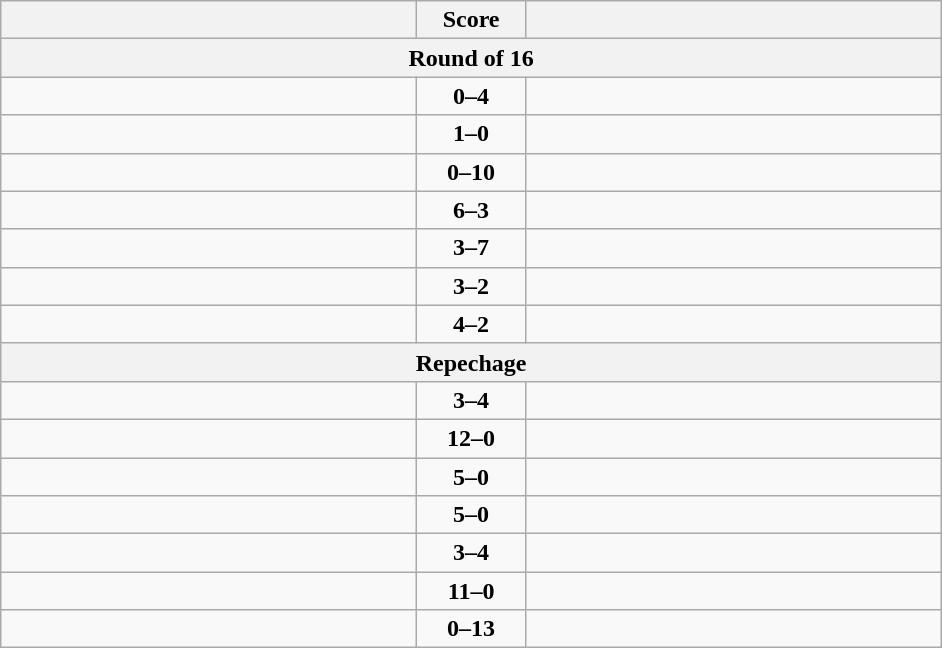<table class="wikitable" style="text-align: left;">
<tr>
<th align="right" width="270"></th>
<th width="65">Score</th>
<th align="left" width="270"></th>
</tr>
<tr>
<th colspan="3">Round of 16</th>
</tr>
<tr>
<td></td>
<td align=center><strong>0–4</strong></td>
<td><strong></strong></td>
</tr>
<tr>
<td><strong></strong></td>
<td align=center><strong>1–0</strong></td>
<td></td>
</tr>
<tr>
<td></td>
<td align=center><strong>0–10</strong></td>
<td><strong></strong></td>
</tr>
<tr>
<td><strong></strong></td>
<td align=center><strong>6–3</strong></td>
<td></td>
</tr>
<tr>
<td></td>
<td align=center><strong>3–7</strong></td>
<td><strong></strong></td>
</tr>
<tr>
<td><strong></strong></td>
<td align=center><strong>3–2</strong></td>
<td></td>
</tr>
<tr>
<td><strong></strong></td>
<td align=center><strong>4–2</strong></td>
<td></td>
</tr>
<tr>
<th colspan="3">Repechage</th>
</tr>
<tr>
<td></td>
<td align=center><strong>3–4</strong></td>
<td><strong></strong></td>
</tr>
<tr>
<td><strong></strong></td>
<td align=center><strong>12–0</strong></td>
<td></td>
</tr>
<tr>
<td><strong></strong></td>
<td align=center><strong>5–0</strong></td>
<td></td>
</tr>
<tr>
<td><strong></strong></td>
<td align=center><strong>5–0</strong></td>
<td></td>
</tr>
<tr>
<td></td>
<td align=center><strong>3–4</strong></td>
<td><strong></strong></td>
</tr>
<tr>
<td><strong></strong></td>
<td align=center><strong>11–0</strong></td>
<td></td>
</tr>
<tr>
<td></td>
<td align=center><strong>0–13</strong></td>
<td><strong></strong></td>
</tr>
</table>
